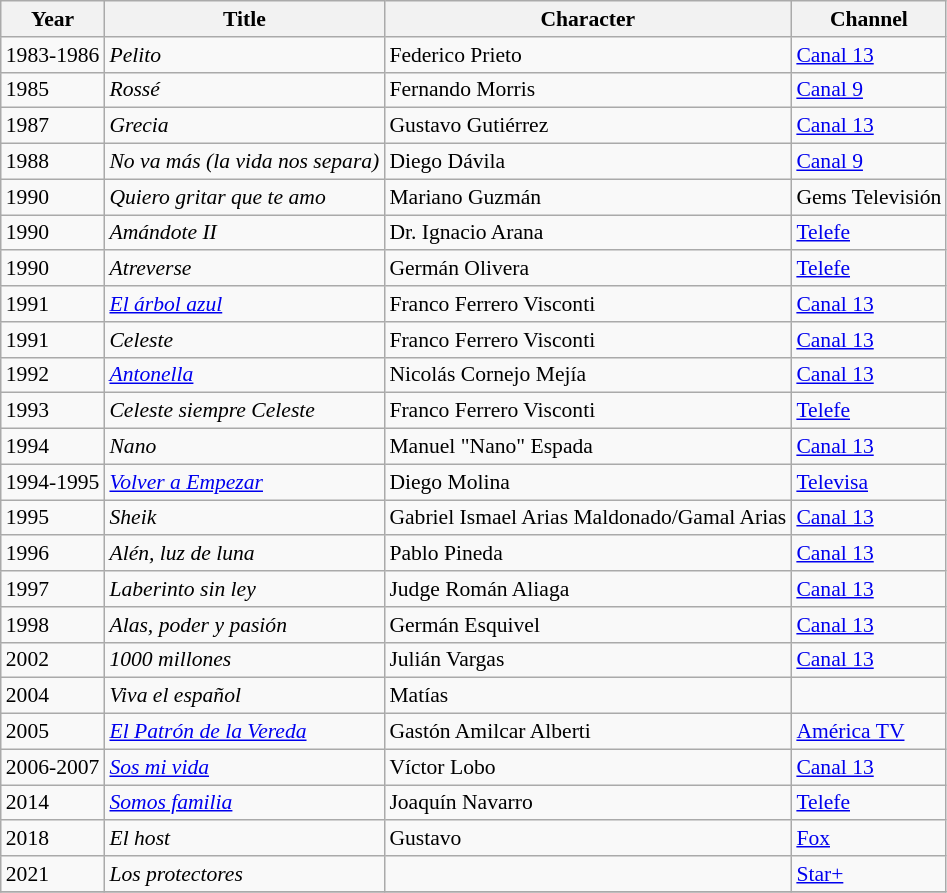<table class="wikitable" style="font-size: 90%;">
<tr>
<th>Year</th>
<th>Title</th>
<th>Character</th>
<th>Channel</th>
</tr>
<tr>
<td>1983-1986</td>
<td><em>Pelito</em></td>
<td>Federico Prieto</td>
<td><a href='#'>Canal 13</a></td>
</tr>
<tr>
<td>1985</td>
<td><em>Rossé</em></td>
<td>Fernando Morris</td>
<td><a href='#'>Canal 9</a></td>
</tr>
<tr>
<td>1987</td>
<td><em>Grecia</em></td>
<td>Gustavo Gutiérrez</td>
<td><a href='#'>Canal 13</a></td>
</tr>
<tr>
<td>1988</td>
<td><em>No va más (la vida nos separa)</em></td>
<td>Diego Dávila</td>
<td><a href='#'>Canal 9</a></td>
</tr>
<tr>
<td>1990</td>
<td><em>Quiero gritar que te amo</em></td>
<td>Mariano Guzmán</td>
<td>Gems Televisión</td>
</tr>
<tr>
<td>1990</td>
<td><em>Amándote II</em></td>
<td>Dr. Ignacio Arana</td>
<td><a href='#'>Telefe</a></td>
</tr>
<tr>
<td>1990</td>
<td><em>Atreverse</em></td>
<td>Germán Olivera</td>
<td><a href='#'>Telefe</a></td>
</tr>
<tr>
<td>1991</td>
<td><em><a href='#'>El árbol azul</a></em></td>
<td>Franco Ferrero Visconti</td>
<td><a href='#'>Canal 13</a></td>
</tr>
<tr>
<td>1991</td>
<td><em>Celeste</em></td>
<td>Franco Ferrero Visconti</td>
<td><a href='#'>Canal 13</a></td>
</tr>
<tr>
<td>1992</td>
<td><em><a href='#'>Antonella</a></em></td>
<td>Nicolás Cornejo Mejía</td>
<td><a href='#'>Canal 13</a></td>
</tr>
<tr>
<td>1993</td>
<td><em>Celeste siempre Celeste</em></td>
<td>Franco Ferrero Visconti</td>
<td><a href='#'>Telefe</a></td>
</tr>
<tr>
<td>1994</td>
<td><em>Nano</em></td>
<td>Manuel "Nano" Espada</td>
<td><a href='#'>Canal 13</a></td>
</tr>
<tr>
<td>1994-1995</td>
<td><em><a href='#'>Volver a Empezar</a></em></td>
<td>Diego Molina</td>
<td><a href='#'>Televisa</a></td>
</tr>
<tr>
<td>1995</td>
<td><em>Sheik</em></td>
<td>Gabriel Ismael Arias Maldonado/Gamal Arias</td>
<td><a href='#'>Canal 13</a></td>
</tr>
<tr>
<td>1996</td>
<td><em>Alén, luz de luna</em></td>
<td>Pablo Pineda</td>
<td><a href='#'>Canal 13</a></td>
</tr>
<tr>
<td>1997</td>
<td><em>Laberinto sin ley</em></td>
<td>Judge Román Aliaga</td>
<td><a href='#'>Canal 13</a></td>
</tr>
<tr>
<td>1998</td>
<td><em>Alas, poder y pasión</em></td>
<td>Germán Esquivel</td>
<td><a href='#'>Canal 13</a></td>
</tr>
<tr>
<td>2002</td>
<td><em>1000 millones</em></td>
<td>Julián Vargas</td>
<td><a href='#'>Canal 13</a></td>
</tr>
<tr>
<td>2004</td>
<td><em>Viva el español</em></td>
<td>Matías</td>
<td></td>
</tr>
<tr>
<td>2005</td>
<td><em><a href='#'>El Patrón de la Vereda</a></em></td>
<td>Gastón Amilcar Alberti</td>
<td><a href='#'>América TV</a></td>
</tr>
<tr>
<td>2006-2007</td>
<td><em><a href='#'>Sos mi vida</a></em></td>
<td>Víctor Lobo</td>
<td><a href='#'>Canal 13</a></td>
</tr>
<tr>
<td>2014</td>
<td><em><a href='#'>Somos familia</a></em></td>
<td>Joaquín Navarro</td>
<td><a href='#'>Telefe</a></td>
</tr>
<tr>
<td>2018</td>
<td><em>El host</em></td>
<td>Gustavo</td>
<td><a href='#'>Fox</a></td>
</tr>
<tr>
<td>2021</td>
<td><em>Los protectores</em></td>
<td></td>
<td><a href='#'>Star+</a></td>
</tr>
<tr>
</tr>
</table>
